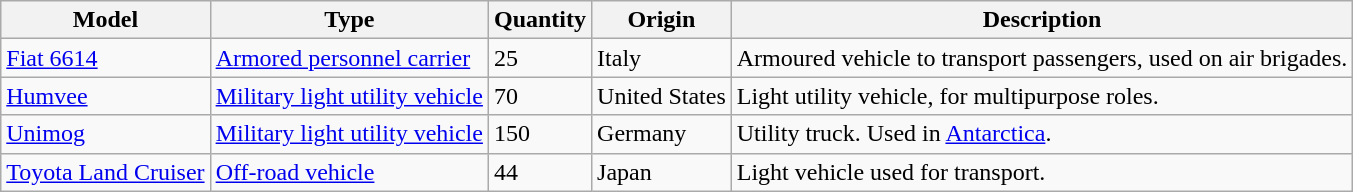<table class="wikitable">
<tr>
<th>Model</th>
<th>Type</th>
<th>Quantity</th>
<th>Origin</th>
<th>Description</th>
</tr>
<tr>
<td><a href='#'>Fiat 6614</a></td>
<td><a href='#'>Armored personnel carrier</a></td>
<td>25</td>
<td>Italy</td>
<td>Armoured vehicle to transport passengers, used on air brigades.</td>
</tr>
<tr>
<td><a href='#'>Humvee</a></td>
<td><a href='#'>Military light utility vehicle</a></td>
<td>70</td>
<td>United States</td>
<td>Light utility vehicle, for multipurpose roles.</td>
</tr>
<tr>
<td><a href='#'>Unimog</a></td>
<td><a href='#'>Military light utility vehicle</a></td>
<td>150</td>
<td>Germany</td>
<td>Utility truck. Used in <a href='#'>Antarctica</a>.</td>
</tr>
<tr>
<td><a href='#'>Toyota Land Cruiser</a></td>
<td><a href='#'>Off-road vehicle</a></td>
<td>44</td>
<td>Japan</td>
<td>Light vehicle used for transport.</td>
</tr>
</table>
